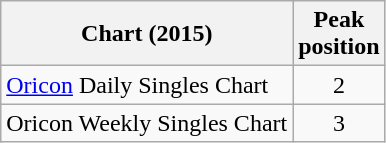<table class="wikitable sortable" border="1">
<tr>
<th>Chart (2015)</th>
<th>Peak<br>position</th>
</tr>
<tr>
<td><a href='#'>Oricon</a> Daily Singles Chart</td>
<td style="text-align:center;">2</td>
</tr>
<tr>
<td>Oricon Weekly Singles Chart</td>
<td style="text-align:center;">3</td>
</tr>
</table>
